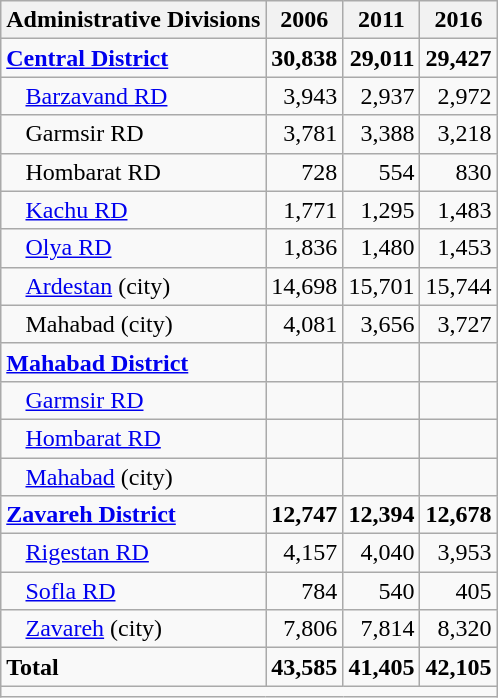<table class="wikitable">
<tr>
<th>Administrative Divisions</th>
<th>2006</th>
<th>2011</th>
<th>2016</th>
</tr>
<tr>
<td><strong><a href='#'>Central District</a></strong></td>
<td style="text-align: right;"><strong>30,838</strong></td>
<td style="text-align: right;"><strong>29,011</strong></td>
<td style="text-align: right;"><strong>29,427</strong></td>
</tr>
<tr>
<td style="padding-left: 1em;"><a href='#'>Barzavand RD</a></td>
<td style="text-align: right;">3,943</td>
<td style="text-align: right;">2,937</td>
<td style="text-align: right;">2,972</td>
</tr>
<tr>
<td style="padding-left: 1em;">Garmsir RD</td>
<td style="text-align: right;">3,781</td>
<td style="text-align: right;">3,388</td>
<td style="text-align: right;">3,218</td>
</tr>
<tr>
<td style="padding-left: 1em;">Hombarat RD</td>
<td style="text-align: right;">728</td>
<td style="text-align: right;">554</td>
<td style="text-align: right;">830</td>
</tr>
<tr>
<td style="padding-left: 1em;"><a href='#'>Kachu RD</a></td>
<td style="text-align: right;">1,771</td>
<td style="text-align: right;">1,295</td>
<td style="text-align: right;">1,483</td>
</tr>
<tr>
<td style="padding-left: 1em;"><a href='#'>Olya RD</a></td>
<td style="text-align: right;">1,836</td>
<td style="text-align: right;">1,480</td>
<td style="text-align: right;">1,453</td>
</tr>
<tr>
<td style="padding-left: 1em;"><a href='#'>Ardestan</a> (city)</td>
<td style="text-align: right;">14,698</td>
<td style="text-align: right;">15,701</td>
<td style="text-align: right;">15,744</td>
</tr>
<tr>
<td style="padding-left: 1em;">Mahabad (city)</td>
<td style="text-align: right;">4,081</td>
<td style="text-align: right;">3,656</td>
<td style="text-align: right;">3,727</td>
</tr>
<tr>
<td><strong><a href='#'>Mahabad District</a></strong></td>
<td style="text-align: right;"></td>
<td style="text-align: right;"></td>
<td style="text-align: right;"></td>
</tr>
<tr>
<td style="padding-left: 1em;"><a href='#'>Garmsir RD</a></td>
<td style="text-align: right;"></td>
<td style="text-align: right;"></td>
<td style="text-align: right;"></td>
</tr>
<tr>
<td style="padding-left: 1em;"><a href='#'>Hombarat RD</a></td>
<td style="text-align: right;"></td>
<td style="text-align: right;"></td>
<td style="text-align: right;"></td>
</tr>
<tr>
<td style="padding-left: 1em;"><a href='#'>Mahabad</a> (city)</td>
<td style="text-align: right;"></td>
<td style="text-align: right;"></td>
<td style="text-align: right;"></td>
</tr>
<tr>
<td><strong><a href='#'>Zavareh District</a></strong></td>
<td style="text-align: right;"><strong>12,747</strong></td>
<td style="text-align: right;"><strong>12,394</strong></td>
<td style="text-align: right;"><strong>12,678</strong></td>
</tr>
<tr>
<td style="padding-left: 1em;"><a href='#'>Rigestan RD</a></td>
<td style="text-align: right;">4,157</td>
<td style="text-align: right;">4,040</td>
<td style="text-align: right;">3,953</td>
</tr>
<tr>
<td style="padding-left: 1em;"><a href='#'>Sofla RD</a></td>
<td style="text-align: right;">784</td>
<td style="text-align: right;">540</td>
<td style="text-align: right;">405</td>
</tr>
<tr>
<td style="padding-left: 1em;"><a href='#'>Zavareh</a> (city)</td>
<td style="text-align: right;">7,806</td>
<td style="text-align: right;">7,814</td>
<td style="text-align: right;">8,320</td>
</tr>
<tr>
<td><strong>Total</strong></td>
<td style="text-align: right;"><strong>43,585</strong></td>
<td style="text-align: right;"><strong>41,405</strong></td>
<td style="text-align: right;"><strong>42,105</strong></td>
</tr>
<tr>
<td colspan=4></td>
</tr>
</table>
